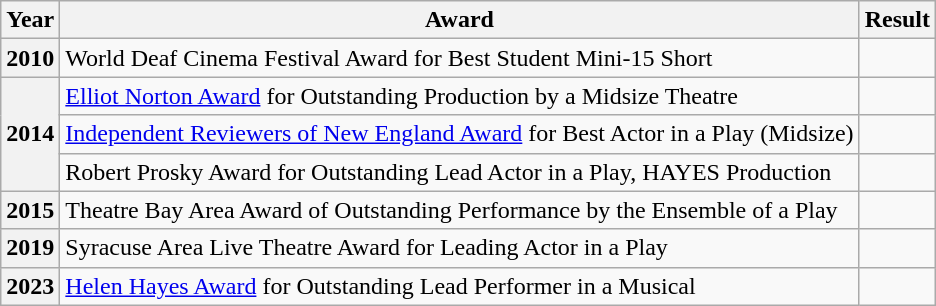<table class="wikitable sortable mw-collapsible">
<tr>
<th>Year</th>
<th>Award</th>
<th>Result</th>
</tr>
<tr>
<th>2010</th>
<td>World Deaf Cinema Festival Award for Best Student Mini-15 Short</td>
<td></td>
</tr>
<tr>
<th rowspan="3">2014</th>
<td><a href='#'>Elliot Norton Award</a> for Outstanding Production by a Midsize Theatre</td>
<td></td>
</tr>
<tr>
<td><a href='#'>Independent Reviewers of New England Award</a> for Best Actor in a Play (Midsize)</td>
<td></td>
</tr>
<tr>
<td>Robert Prosky Award for Outstanding Lead Actor in a Play, HAYES Production</td>
<td></td>
</tr>
<tr>
<th>2015</th>
<td>Theatre Bay Area Award of Outstanding Performance by the Ensemble of a Play</td>
<td></td>
</tr>
<tr>
<th>2019</th>
<td>Syracuse Area Live Theatre Award  for Leading Actor in a Play</td>
<td></td>
</tr>
<tr>
<th>2023</th>
<td><a href='#'>Helen Hayes Award</a> for Outstanding Lead Performer in a Musical</td>
<td></td>
</tr>
</table>
